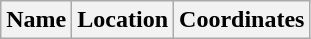<table class="wikitable sortable">
<tr>
<th>Name</th>
<th>Location</th>
<th>Coordinates<br>




</th>
</tr>
</table>
